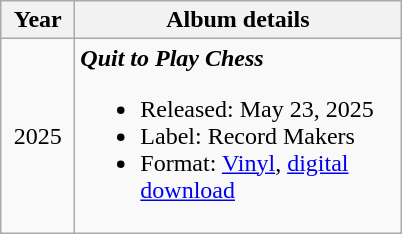<table class="wikitable" style="text-align:center;">
<tr>
<th width="42">Year</th>
<th width="210">Album details</th>
</tr>
<tr>
<td>2025</td>
<td align="left"><strong><em>Quit to Play Chess</em></strong><br><ul><li>Released: May 23, 2025</li><li>Label: Record Makers</li><li>Format: <a href='#'>Vinyl</a>, <a href='#'>digital download</a></li></ul></td>
</tr>
</table>
